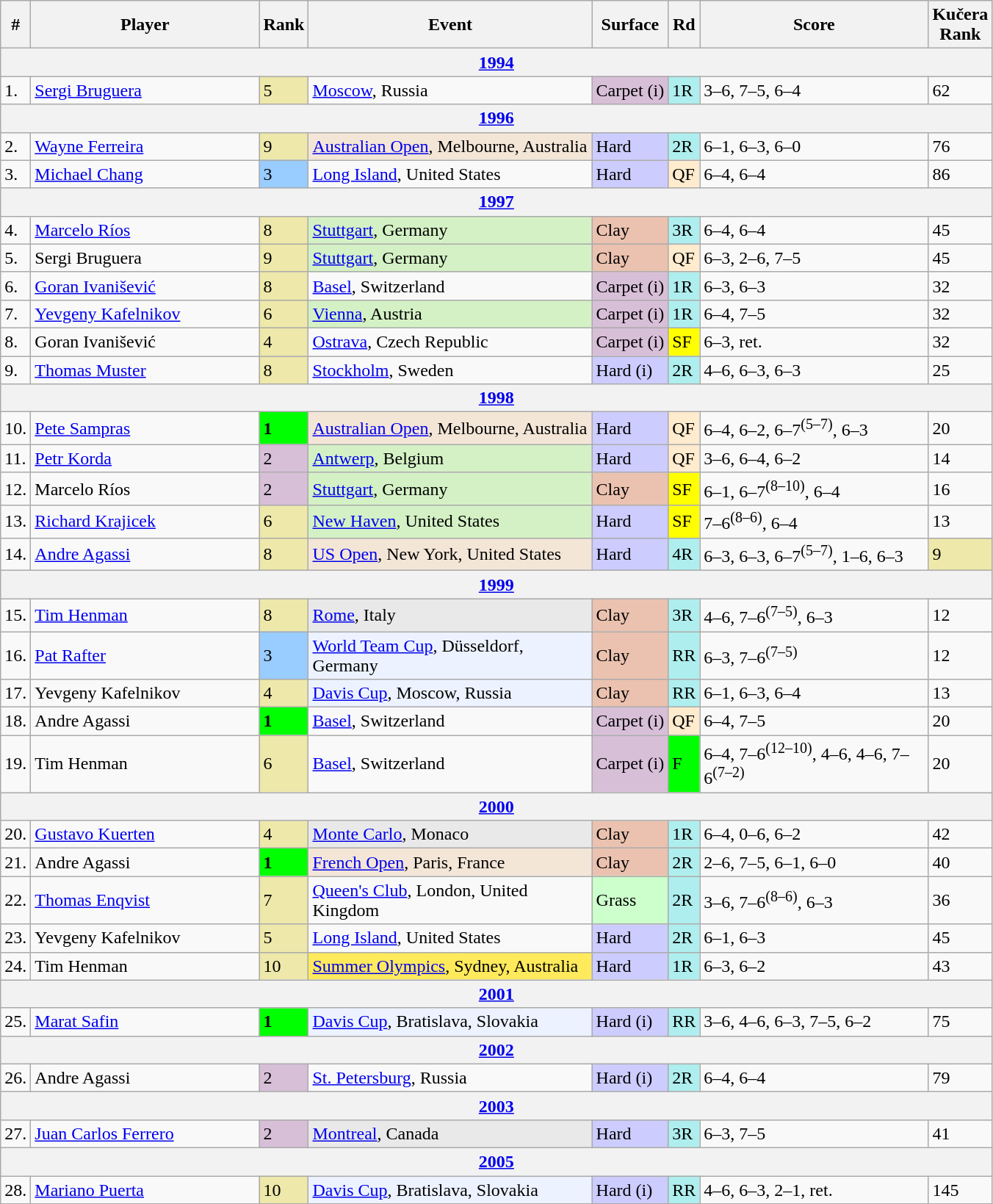<table class="wikitable sortable">
<tr>
<th>#</th>
<th width=200>Player</th>
<th>Rank</th>
<th width=250>Event</th>
<th>Surface</th>
<th>Rd</th>
<th width=200>Score</th>
<th>Kučera<br>Rank</th>
</tr>
<tr>
<th colspan=8><a href='#'>1994</a></th>
</tr>
<tr>
<td>1.</td>
<td> <a href='#'>Sergi Bruguera</a></td>
<td bgcolor=EEE8AA>5</td>
<td><a href='#'>Moscow</a>, Russia</td>
<td bgcolor=thistle>Carpet (i)</td>
<td bgcolor=afeeee>1R</td>
<td>3–6, 7–5, 6–4</td>
<td>62</td>
</tr>
<tr>
<th colspan=8><a href='#'>1996</a></th>
</tr>
<tr>
<td>2.</td>
<td> <a href='#'>Wayne Ferreira</a></td>
<td bgcolor=EEE8AA>9</td>
<td bgcolor=f3e6d7><a href='#'>Australian Open</a>, Melbourne, Australia</td>
<td bgcolor=CCCCFF>Hard</td>
<td bgcolor=afeeee>2R</td>
<td>6–1, 6–3, 6–0</td>
<td>76</td>
</tr>
<tr>
<td>3.</td>
<td> <a href='#'>Michael Chang</a></td>
<td bgcolor=99ccff>3</td>
<td><a href='#'>Long Island</a>, United States</td>
<td bgcolor=CCCCFF>Hard</td>
<td bgcolor=ffebcd>QF</td>
<td>6–4, 6–4</td>
<td>86</td>
</tr>
<tr>
<th colspan=8><a href='#'>1997</a></th>
</tr>
<tr>
<td>4.</td>
<td> <a href='#'>Marcelo Ríos</a></td>
<td bgcolor=EEE8AA>8</td>
<td bgcolor=d4f1c5><a href='#'>Stuttgart</a>, Germany</td>
<td bgcolor=#ebc2af>Clay</td>
<td bgcolor=afeeee>3R</td>
<td>6–4, 6–4</td>
<td>45</td>
</tr>
<tr>
<td>5.</td>
<td> Sergi Bruguera</td>
<td bgcolor=EEE8AA>9</td>
<td bgcolor=d4f1c5><a href='#'>Stuttgart</a>, Germany</td>
<td bgcolor=#ebc2af>Clay</td>
<td bgcolor=ffebcd>QF</td>
<td>6–3, 2–6, 7–5</td>
<td>45</td>
</tr>
<tr>
<td>6.</td>
<td> <a href='#'>Goran Ivanišević</a></td>
<td bgcolor=EEE8AA>8</td>
<td><a href='#'>Basel</a>, Switzerland</td>
<td bgcolor=thistle>Carpet (i)</td>
<td bgcolor=afeeee>1R</td>
<td>6–3, 6–3</td>
<td>32</td>
</tr>
<tr>
<td>7.</td>
<td> <a href='#'>Yevgeny Kafelnikov</a></td>
<td bgcolor=EEE8AA>6</td>
<td bgcolor=d4f1c5><a href='#'>Vienna</a>, Austria</td>
<td bgcolor=thistle>Carpet (i)</td>
<td bgcolor=afeeee>1R</td>
<td>6–4, 7–5</td>
<td>32</td>
</tr>
<tr>
<td>8.</td>
<td> Goran Ivanišević</td>
<td bgcolor=EEE8AA>4</td>
<td><a href='#'>Ostrava</a>, Czech Republic</td>
<td bgcolor=thistle>Carpet (i)</td>
<td bgcolor=yellow>SF</td>
<td>6–3, ret.</td>
<td>32</td>
</tr>
<tr>
<td>9.</td>
<td> <a href='#'>Thomas Muster</a></td>
<td bgcolor=EEE8AA>8</td>
<td><a href='#'>Stockholm</a>, Sweden</td>
<td bgcolor=CCCCFF>Hard (i)</td>
<td bgcolor=afeeee>2R</td>
<td>4–6, 6–3, 6–3</td>
<td>25</td>
</tr>
<tr>
<th colspan=8><a href='#'>1998</a></th>
</tr>
<tr>
<td>10.</td>
<td> <a href='#'>Pete Sampras</a></td>
<td bgcolor=lime><strong>1</strong></td>
<td bgcolor=f3e6d7><a href='#'>Australian Open</a>, Melbourne, Australia</td>
<td bgcolor=CCCCFF>Hard</td>
<td bgcolor=ffebcd>QF</td>
<td>6–4, 6–2, 6–7<sup>(5–7)</sup>, 6–3</td>
<td>20</td>
</tr>
<tr>
<td>11.</td>
<td> <a href='#'>Petr Korda</a></td>
<td bgcolor=thistle>2</td>
<td bgcolor=d4f1c5><a href='#'>Antwerp</a>, Belgium</td>
<td bgcolor=CCCCFF>Hard</td>
<td bgcolor=ffebcd>QF</td>
<td>3–6, 6–4, 6–2</td>
<td>14</td>
</tr>
<tr>
<td>12.</td>
<td> Marcelo Ríos</td>
<td bgcolor=thistle>2</td>
<td bgcolor=d4f1c5><a href='#'>Stuttgart</a>, Germany</td>
<td bgcolor=#ebc2af>Clay</td>
<td bgcolor=yellow>SF</td>
<td>6–1, 6–7<sup>(8–10)</sup>, 6–4</td>
<td>16</td>
</tr>
<tr>
<td>13.</td>
<td> <a href='#'>Richard Krajicek</a></td>
<td bgcolor=EEE8AA>6</td>
<td bgcolor=d4f1c5><a href='#'>New Haven</a>, United States</td>
<td bgcolor=CCCCFF>Hard</td>
<td bgcolor=yellow>SF</td>
<td>7–6<sup>(8–6)</sup>, 6–4</td>
<td>13</td>
</tr>
<tr>
<td>14.</td>
<td> <a href='#'>Andre Agassi</a></td>
<td bgcolor=EEE8AA>8</td>
<td bgcolor=f3e6d7><a href='#'>US Open</a>, New York, United States</td>
<td bgcolor=CCCCFF>Hard</td>
<td bgcolor=afeeee>4R</td>
<td>6–3, 6–3, 6–7<sup>(5–7)</sup>, 1–6, 6–3</td>
<td bgcolor=EEE8AA>9</td>
</tr>
<tr>
<th colspan=8><a href='#'>1999</a></th>
</tr>
<tr>
<td>15.</td>
<td> <a href='#'>Tim Henman</a></td>
<td bgcolor=EEE8AA>8</td>
<td bgcolor=e9e9e9><a href='#'>Rome</a>, Italy</td>
<td bgcolor=#ebc2af>Clay</td>
<td bgcolor=afeeee>3R</td>
<td>4–6, 7–6<sup>(7–5)</sup>, 6–3</td>
<td>12</td>
</tr>
<tr>
<td>16.</td>
<td> <a href='#'>Pat Rafter</a></td>
<td bgcolor=99ccff>3</td>
<td bgcolor=ECF2FF><a href='#'>World Team Cup</a>, Düsseldorf, Germany</td>
<td bgcolor=#ebc2af>Clay</td>
<td bgcolor=afeeee>RR</td>
<td>6–3, 7–6<sup>(7–5)</sup></td>
<td>12</td>
</tr>
<tr>
<td>17.</td>
<td> Yevgeny Kafelnikov</td>
<td bgcolor=EEE8AA>4</td>
<td bgcolor=ECF2FF><a href='#'>Davis Cup</a>, Moscow, Russia</td>
<td bgcolor=#ebc2af>Clay</td>
<td bgcolor=afeeee>RR</td>
<td>6–1, 6–3, 6–4</td>
<td>13</td>
</tr>
<tr>
<td>18.</td>
<td> Andre Agassi</td>
<td bgcolor=lime><strong>1</strong></td>
<td><a href='#'>Basel</a>, Switzerland</td>
<td bgcolor=thistle>Carpet (i)</td>
<td bgcolor=ffebcd>QF</td>
<td>6–4, 7–5</td>
<td>20</td>
</tr>
<tr>
<td>19.</td>
<td> Tim Henman</td>
<td bgcolor=EEE8AA>6</td>
<td><a href='#'>Basel</a>, Switzerland</td>
<td bgcolor=thistle>Carpet (i)</td>
<td bgcolor=lime>F</td>
<td>6–4, 7–6<sup>(12–10)</sup>, 4–6, 4–6, 7–6<sup>(7–2)</sup></td>
<td>20</td>
</tr>
<tr>
<th colspan=8><a href='#'>2000</a></th>
</tr>
<tr>
<td>20.</td>
<td> <a href='#'>Gustavo Kuerten</a></td>
<td bgcolor=EEE8AA>4</td>
<td bgcolor=e9e9e9><a href='#'>Monte Carlo</a>, Monaco</td>
<td bgcolor=#ebc2af>Clay</td>
<td bgcolor=afeeee>1R</td>
<td>6–4, 0–6, 6–2</td>
<td>42</td>
</tr>
<tr>
<td>21.</td>
<td> Andre Agassi</td>
<td bgcolor=lime><strong>1</strong></td>
<td bgcolor=f3e6d7><a href='#'>French Open</a>, Paris, France</td>
<td bgcolor=#ebc2af>Clay</td>
<td bgcolor=afeeee>2R</td>
<td>2–6, 7–5, 6–1, 6–0</td>
<td>40</td>
</tr>
<tr>
<td>22.</td>
<td> <a href='#'>Thomas Enqvist</a></td>
<td bgcolor=EEE8AA>7</td>
<td><a href='#'>Queen's Club</a>, London, United Kingdom</td>
<td bgcolor=#cfc>Grass</td>
<td bgcolor=afeeee>2R</td>
<td>3–6, 7–6<sup>(8–6)</sup>, 6–3</td>
<td>36</td>
</tr>
<tr>
<td>23.</td>
<td> Yevgeny Kafelnikov</td>
<td bgcolor=EEE8AA>5</td>
<td><a href='#'>Long Island</a>, United States</td>
<td bgcolor=CCCCFF>Hard</td>
<td bgcolor=afeeee>2R</td>
<td>6–1, 6–3</td>
<td>45</td>
</tr>
<tr>
<td>24.</td>
<td> Tim Henman</td>
<td bgcolor=EEE8AA>10</td>
<td bgcolor=FFEA5C><a href='#'>Summer Olympics</a>, Sydney, Australia</td>
<td bgcolor=CCCCFF>Hard</td>
<td bgcolor=afeeee>1R</td>
<td>6–3, 6–2</td>
<td>43</td>
</tr>
<tr>
<th colspan=8><a href='#'>2001</a></th>
</tr>
<tr>
<td>25.</td>
<td> <a href='#'>Marat Safin</a></td>
<td bgcolor=lime><strong>1</strong></td>
<td bgcolor=ECF2FF><a href='#'>Davis Cup</a>, Bratislava, Slovakia</td>
<td bgcolor=CCCCFF>Hard (i)</td>
<td bgcolor=afeeee>RR</td>
<td>3–6, 4–6, 6–3, 7–5, 6–2</td>
<td>75</td>
</tr>
<tr>
<th colspan=8><a href='#'>2002</a></th>
</tr>
<tr>
<td>26.</td>
<td> Andre Agassi</td>
<td bgcolor=thistle>2</td>
<td><a href='#'>St. Petersburg</a>, Russia</td>
<td bgcolor=CCCCFF>Hard (i)</td>
<td bgcolor=afeeee>2R</td>
<td>6–4, 6–4</td>
<td>79</td>
</tr>
<tr>
<th colspan=8><a href='#'>2003</a></th>
</tr>
<tr>
<td>27.</td>
<td> <a href='#'>Juan Carlos Ferrero</a></td>
<td bgcolor=thistle>2</td>
<td bgcolor=e9e9e9><a href='#'>Montreal</a>, Canada</td>
<td bgcolor=CCCCFF>Hard</td>
<td bgcolor=afeeee>3R</td>
<td>6–3, 7–5</td>
<td>41</td>
</tr>
<tr>
<th colspan=8><a href='#'>2005</a></th>
</tr>
<tr>
<td>28.</td>
<td> <a href='#'>Mariano Puerta</a></td>
<td bgcolor=EEE8AA>10</td>
<td bgcolor=ECF2FF><a href='#'>Davis Cup</a>, Bratislava, Slovakia</td>
<td bgcolor=CCCCFF>Hard (i)</td>
<td bgcolor=afeeee>RR</td>
<td>4–6, 6–3, 2–1, ret.</td>
<td>145</td>
</tr>
</table>
